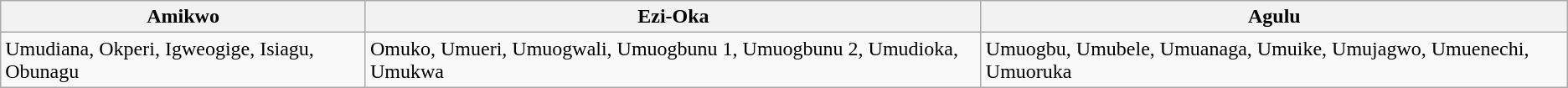<table class="wikitable">
<tr>
<th>Amikwo</th>
<th>Ezi-Oka</th>
<th>Agulu</th>
</tr>
<tr>
<td>Umudiana, Okperi, Igweogige, Isiagu, Obunagu</td>
<td>Omuko, Umueri, Umuogwali, Umuogbunu 1, Umuogbunu 2, Umudioka, Umukwa</td>
<td>Umuogbu, Umubele, Umuanaga, Umuike, Umujagwo, Umuenechi, Umuoruka</td>
</tr>
</table>
